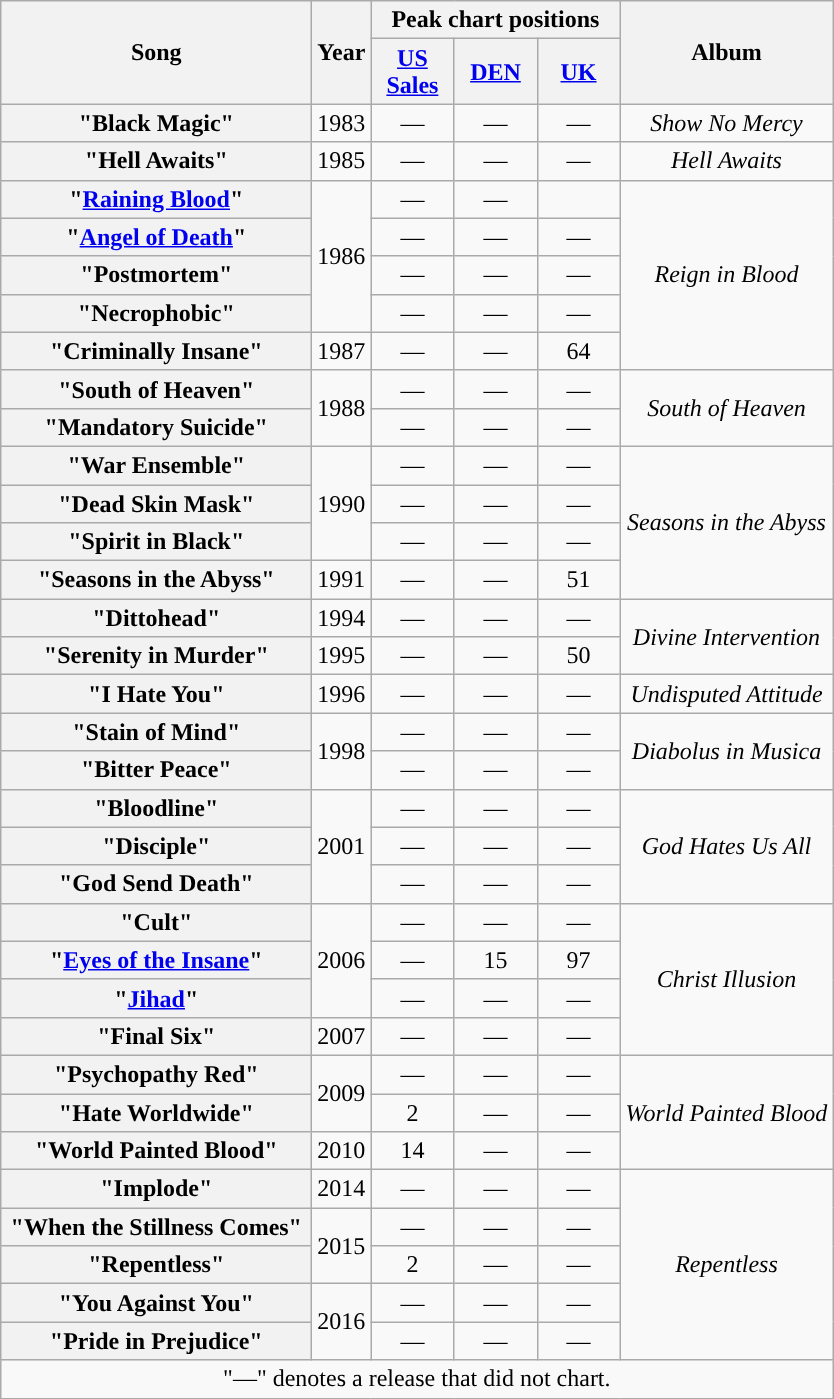<table class="wikitable plainrowheaders">
<tr>
<th scope="col" rowspan="2" style="width:200px;">Song</th>
<th scope="col" rowspan="2">Year</th>
<th scope="col" colspan="3">Peak chart positions</th>
<th scope="col" rowspan="2">Album</th>
</tr>
<tr>
<th style="width:3em"><a href='#'>US<br>Sales</a><br></th>
<th style="width:3em"><a href='#'>DEN</a><br></th>
<th style="width:3em"><a href='#'>UK</a><br></th>
</tr>
<tr>
<th scope="row">"Black Magic"</th>
<td style="text-align:center;">1983</td>
<td style="text-align:center;">—</td>
<td style="text-align:center;">—</td>
<td style="text-align:center;">—</td>
<td style="text-align:center;"><em>Show No Mercy</em></td>
</tr>
<tr>
<th scope="row">"Hell Awaits"</th>
<td style="text-align:center;">1985</td>
<td style="text-align:center;">—</td>
<td style="text-align:center;">—</td>
<td style="text-align:center;">—</td>
<td style="text-align:center;"><em>Hell Awaits</em></td>
</tr>
<tr>
<th scope="row">"<a href='#'>Raining Blood</a>"</th>
<td style="text-align:center;" rowspan="4">1986</td>
<td style="text-align:center;">—</td>
<td style="text-align:center;">—</td>
<td style="text-align:center;"></td>
<td style="text-align:center;" rowspan="5"><em>Reign in Blood</em></td>
</tr>
<tr>
<th scope="row">"<a href='#'>Angel of Death</a>"</th>
<td style="text-align:center;">—</td>
<td style="text-align:center;">—</td>
<td style="text-align:center;">—</td>
</tr>
<tr>
<th scope="row">"Postmortem"</th>
<td style="text-align:center;">—</td>
<td style="text-align:center;">—</td>
<td style="text-align:center;">—</td>
</tr>
<tr>
<th scope="row">"Necrophobic"</th>
<td style="text-align:center;">—</td>
<td style="text-align:center;">—</td>
<td style="text-align:center;">—</td>
</tr>
<tr>
<th scope="row">"Criminally Insane"</th>
<td style="text-align:center;">1987</td>
<td style="text-align:center;">—</td>
<td style="text-align:center;">—</td>
<td style="text-align:center;">64</td>
</tr>
<tr>
<th scope="row">"South of Heaven"</th>
<td style="text-align:center;" rowspan="2">1988</td>
<td style="text-align:center;">—</td>
<td style="text-align:center;">—</td>
<td style="text-align:center;">—</td>
<td style="text-align:center;" rowspan="2"><em>South of Heaven</em></td>
</tr>
<tr>
<th scope="row">"Mandatory Suicide"</th>
<td style="text-align:center;">—</td>
<td style="text-align:center;">—</td>
<td style="text-align:center;">—</td>
</tr>
<tr>
<th scope="row">"War Ensemble"</th>
<td style="text-align:center;" rowspan="3">1990</td>
<td style="text-align:center;">—</td>
<td style="text-align:center;">—</td>
<td style="text-align:center;">—</td>
<td style="text-align:center;" rowspan="4"><em>Seasons in the Abyss</em></td>
</tr>
<tr>
<th scope="row">"Dead Skin Mask"</th>
<td style="text-align:center;">—</td>
<td style="text-align:center;">—</td>
<td style="text-align:center;">—</td>
</tr>
<tr>
<th scope="row">"Spirit in Black"</th>
<td style="text-align:center;">—</td>
<td style="text-align:center;">—</td>
<td style="text-align:center;">—</td>
</tr>
<tr>
<th scope="row">"Seasons in the Abyss"</th>
<td style="text-align:center;">1991</td>
<td style="text-align:center;">—</td>
<td style="text-align:center;">—</td>
<td style="text-align:center;">51</td>
</tr>
<tr>
<th scope="row">"Dittohead"</th>
<td style="text-align:center;">1994</td>
<td style="text-align:center;">—</td>
<td style="text-align:center;">—</td>
<td style="text-align:center;">—</td>
<td style="text-align:center;" rowspan="2"><em>Divine Intervention</em></td>
</tr>
<tr>
<th scope="row">"Serenity in Murder"</th>
<td style="text-align:center;">1995</td>
<td style="text-align:center;">—</td>
<td style="text-align:center;">—</td>
<td style="text-align:center;">50</td>
</tr>
<tr>
<th scope="row">"I Hate You"</th>
<td style="text-align:center;">1996</td>
<td style="text-align:center;">—</td>
<td style="text-align:center;">—</td>
<td style="text-align:center;">—</td>
<td style="text-align:center;"><em>Undisputed Attitude</em></td>
</tr>
<tr>
<th scope="row">"Stain of Mind"</th>
<td style="text-align:center;" rowspan="2">1998</td>
<td style="text-align:center;">—</td>
<td style="text-align:center;">—</td>
<td style="text-align:center;">—</td>
<td style="text-align:center;" rowspan="2"><em>Diabolus in Musica</em></td>
</tr>
<tr>
<th scope="row">"Bitter Peace"</th>
<td style="text-align:center;">—</td>
<td style="text-align:center;">—</td>
<td style="text-align:center;">—</td>
</tr>
<tr>
<th scope="row">"Bloodline"</th>
<td style="text-align:center;" rowspan="3">2001</td>
<td style="text-align:center;">—</td>
<td style="text-align:center;">—</td>
<td style="text-align:center;">—</td>
<td style="text-align:center;" rowspan="3"><em>God Hates Us All</em></td>
</tr>
<tr>
<th scope="row">"Disciple"</th>
<td style="text-align:center;">—</td>
<td style="text-align:center;">—</td>
<td style="text-align:center;">—</td>
</tr>
<tr>
<th scope="row">"God Send Death"</th>
<td style="text-align:center;">—</td>
<td style="text-align:center;">—</td>
<td style="text-align:center;">—</td>
</tr>
<tr>
<th scope="row">"Cult"</th>
<td style="text-align:center;" rowspan="3">2006</td>
<td style="text-align:center;">—</td>
<td style="text-align:center;">—</td>
<td style="text-align:center;">—</td>
<td style="text-align:center;" rowspan="4"><em>Christ Illusion</em></td>
</tr>
<tr>
<th scope="row">"<a href='#'>Eyes of the Insane</a>"</th>
<td style="text-align:center;">—</td>
<td style="text-align:center;">15</td>
<td style="text-align:center;">97</td>
</tr>
<tr>
<th scope="row">"<a href='#'>Jihad</a>"</th>
<td style="text-align:center;">—</td>
<td style="text-align:center;">—</td>
<td style="text-align:center;">—</td>
</tr>
<tr>
<th scope="row">"Final Six"</th>
<td style="text-align:center;">2007</td>
<td style="text-align:center;">—</td>
<td style="text-align:center;">—</td>
<td style="text-align:center;">—</td>
</tr>
<tr>
<th scope="row">"Psychopathy Red"</th>
<td style="text-align:center;" rowspan="2">2009</td>
<td style="text-align:center;">—</td>
<td style="text-align:center;">—</td>
<td style="text-align:center;">—</td>
<td style="text-align:center;" rowspan="3"><em>World Painted Blood</em></td>
</tr>
<tr>
<th scope="row">"Hate Worldwide"</th>
<td style="text-align:center;">2</td>
<td style="text-align:center;">—</td>
<td style="text-align:center;">—</td>
</tr>
<tr>
<th scope="row">"World Painted Blood"</th>
<td style="text-align:center;">2010</td>
<td style="text-align:center;">14</td>
<td style="text-align:center;">—</td>
<td style="text-align:center;">—</td>
</tr>
<tr>
<th scope="row">"Implode"</th>
<td style="text-align:center;">2014</td>
<td style="text-align:center;">—</td>
<td style="text-align:center;">—</td>
<td style="text-align:center;">—</td>
<td style="text-align:center;" rowspan="5"><em>Repentless</em></td>
</tr>
<tr>
<th scope="row">"When the Stillness Comes"</th>
<td style="text-align:center;" rowspan="2">2015</td>
<td style="text-align:center;">—</td>
<td style="text-align:center;">—</td>
<td style="text-align:center;">—</td>
</tr>
<tr>
<th scope="row">"Repentless"</th>
<td style="text-align:center;">2</td>
<td style="text-align:center;">—</td>
<td style="text-align:center;">—</td>
</tr>
<tr>
<th scope="row">"You Against You"</th>
<td style="text-align:center;" rowspan="2">2016</td>
<td style="text-align:center;">—</td>
<td style="text-align:center;">—</td>
<td style="text-align:center;">—</td>
</tr>
<tr>
<th scope="row">"Pride in Prejudice"</th>
<td style="text-align:center;">—</td>
<td style="text-align:center;">—</td>
<td style="text-align:center;">—</td>
</tr>
<tr>
<td align="center" colspan="8">"—" denotes a release that did not chart.</td>
</tr>
</table>
